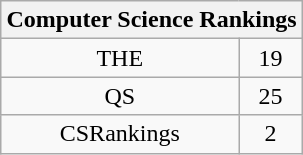<table class="wikitable" style="float:right; text-align:center">
<tr>
<th colspan=4>Computer Science Rankings</th>
</tr>
<tr>
<td>THE</td>
<td>19</td>
</tr>
<tr>
<td>QS</td>
<td>25</td>
</tr>
<tr>
<td>CSRankings</td>
<td>2</td>
</tr>
</table>
